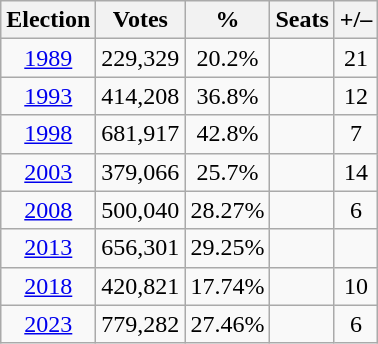<table class=wikitable style=text-align:center>
<tr>
<th><strong>Election</strong></th>
<th><strong>Votes</strong></th>
<th><strong>%</strong></th>
<th><strong>Seats</strong></th>
<th>+/–</th>
</tr>
<tr>
<td><a href='#'>1989</a></td>
<td>229,329</td>
<td>20.2%</td>
<td></td>
<td> 21</td>
</tr>
<tr>
<td><a href='#'>1993</a></td>
<td>414,208</td>
<td>36.8%</td>
<td></td>
<td> 12</td>
</tr>
<tr>
<td><a href='#'>1998</a></td>
<td>681,917</td>
<td>42.8%</td>
<td></td>
<td> 7</td>
</tr>
<tr>
<td><a href='#'>2003</a></td>
<td>379,066</td>
<td>25.7%</td>
<td></td>
<td> 14</td>
</tr>
<tr>
<td><a href='#'>2008</a></td>
<td>500,040</td>
<td>28.27%</td>
<td></td>
<td> 6</td>
</tr>
<tr>
<td><a href='#'>2013</a></td>
<td>656,301</td>
<td>29.25%</td>
<td></td>
<td></td>
</tr>
<tr>
<td><a href='#'>2018</a></td>
<td>420,821</td>
<td>17.74%</td>
<td></td>
<td> 10</td>
</tr>
<tr>
<td><a href='#'>2023</a></td>
<td>779,282</td>
<td>27.46%</td>
<td></td>
<td> 6</td>
</tr>
</table>
